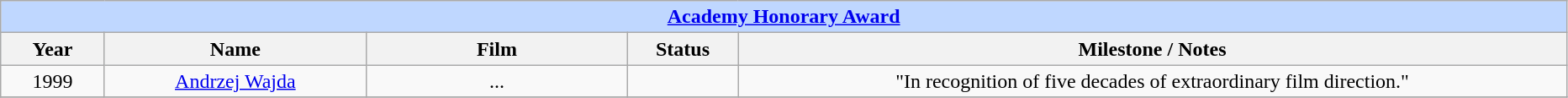<table class="wikitable" style="text-align: center">
<tr ---- bgcolor="#bfd7ff">
<td colspan=5 align=center><strong><a href='#'>Academy Honorary Award</a></strong></td>
</tr>
<tr ---- bgcolor="#ebf5ff">
<th width="75">Year</th>
<th width="200">Name</th>
<th width="200">Film</th>
<th width="80">Status</th>
<th width="650">Milestone / Notes</th>
</tr>
<tr>
<td>1999</td>
<td><a href='#'>Andrzej Wajda</a></td>
<td>...</td>
<td></td>
<td>"In recognition of five decades of extraordinary film direction."</td>
</tr>
<tr>
</tr>
</table>
